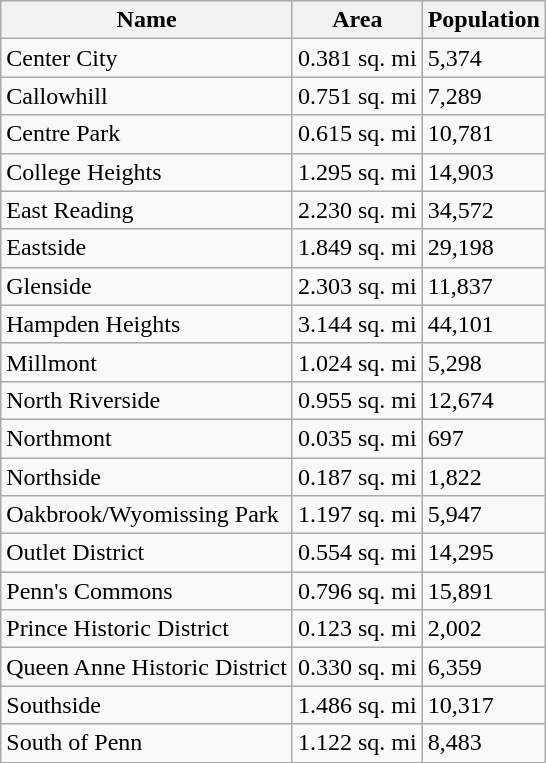<table class="wikitable sortable">
<tr>
<th>Name</th>
<th>Area</th>
<th>Population</th>
</tr>
<tr>
<td>Center City</td>
<td>0.381 sq. mi</td>
<td>5,374</td>
</tr>
<tr>
<td>Callowhill</td>
<td>0.751 sq. mi</td>
<td>7,289</td>
</tr>
<tr>
<td>Centre Park</td>
<td>0.615 sq. mi</td>
<td>10,781</td>
</tr>
<tr>
<td>College Heights</td>
<td>1.295 sq. mi</td>
<td>14,903</td>
</tr>
<tr>
<td>East Reading</td>
<td>2.230 sq. mi</td>
<td>34,572</td>
</tr>
<tr>
<td>Eastside</td>
<td>1.849 sq. mi</td>
<td>29,198</td>
</tr>
<tr>
<td>Glenside</td>
<td>2.303 sq. mi</td>
<td>11,837</td>
</tr>
<tr>
<td>Hampden Heights</td>
<td>3.144 sq. mi</td>
<td>44,101</td>
</tr>
<tr>
<td>Millmont</td>
<td>1.024 sq. mi</td>
<td>5,298</td>
</tr>
<tr>
<td>North Riverside</td>
<td>0.955 sq. mi</td>
<td>12,674</td>
</tr>
<tr>
<td>Northmont</td>
<td>0.035 sq. mi</td>
<td>697</td>
</tr>
<tr>
<td>Northside</td>
<td>0.187 sq. mi</td>
<td>1,822</td>
</tr>
<tr>
<td>Oakbrook/Wyomissing Park</td>
<td>1.197 sq. mi</td>
<td>5,947</td>
</tr>
<tr>
<td>Outlet District</td>
<td>0.554 sq. mi</td>
<td>14,295</td>
</tr>
<tr>
<td>Penn's Commons</td>
<td>0.796 sq. mi</td>
<td>15,891</td>
</tr>
<tr>
<td>Prince Historic District</td>
<td>0.123 sq. mi</td>
<td>2,002</td>
</tr>
<tr>
<td>Queen Anne Historic District</td>
<td>0.330 sq. mi</td>
<td>6,359</td>
</tr>
<tr>
<td>Southside</td>
<td>1.486 sq. mi</td>
<td>10,317</td>
</tr>
<tr>
<td>South of Penn</td>
<td>1.122 sq. mi</td>
<td>8,483</td>
</tr>
<tr>
</tr>
</table>
